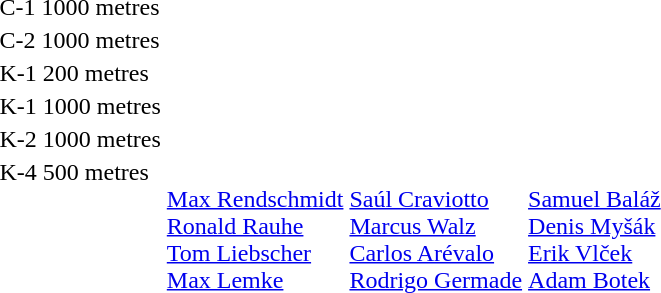<table>
<tr>
<td>C-1 1000 metres<br></td>
<td></td>
<td></td>
<td></td>
</tr>
<tr>
<td>C-2 1000 metres<br></td>
<td></td>
<td></td>
<td></td>
</tr>
<tr>
<td>K-1 200 metres<br></td>
<td></td>
<td></td>
<td></td>
</tr>
<tr>
<td>K-1 1000 metres<br></td>
<td></td>
<td></td>
<td></td>
</tr>
<tr>
<td>K-2 1000 metres<br></td>
<td></td>
<td></td>
<td></td>
</tr>
<tr valign="top">
<td>K-4 500 metres<br></td>
<td><br><a href='#'>Max Rendschmidt</a><br><a href='#'>Ronald Rauhe</a><br><a href='#'>Tom Liebscher</a><br><a href='#'>Max Lemke</a></td>
<td><br><a href='#'>Saúl Craviotto</a><br><a href='#'>Marcus Walz</a><br><a href='#'>Carlos Arévalo</a><br><a href='#'>Rodrigo Germade</a></td>
<td><br><a href='#'>Samuel Baláž</a><br><a href='#'>Denis Myšák</a><br><a href='#'>Erik Vlček</a><br><a href='#'>Adam Botek</a></td>
</tr>
</table>
